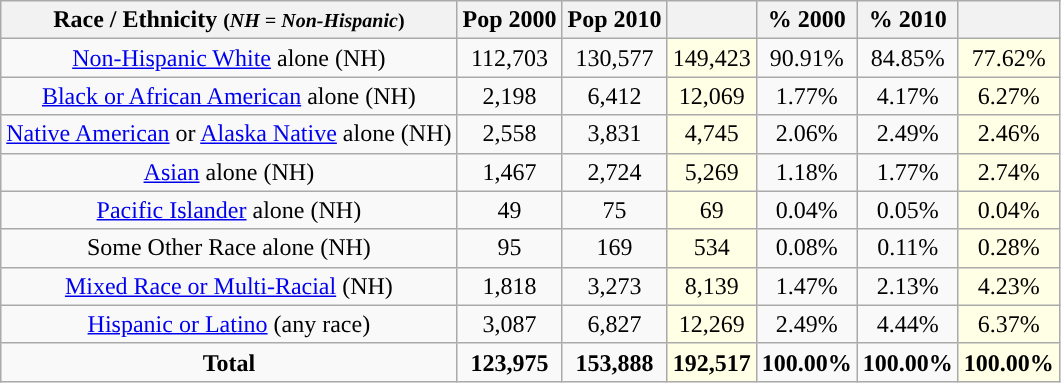<table class="wikitable" style="text-align:center;">
<tr>
<th>Race / Ethnicity <small>(<em>NH = Non-Hispanic</em>)</small></th>
<th>Pop 2000</th>
<th>Pop 2010</th>
<th></th>
<th>% 2000</th>
<th>% 2010</th>
<th></th>
</tr>
<tr>
<td><a href='#'>Non-Hispanic White</a> alone (NH)</td>
<td>112,703</td>
<td>130,577</td>
<td style='background: #ffffe6;'>149,423</td>
<td>90.91%</td>
<td>84.85%</td>
<td style='background: #ffffe6;'>77.62%</td>
</tr>
<tr>
<td><a href='#'>Black or African American</a> alone (NH)</td>
<td>2,198</td>
<td>6,412</td>
<td style='background: #ffffe6;'>12,069</td>
<td>1.77%</td>
<td>4.17%</td>
<td style='background: #ffffe6;'>6.27%</td>
</tr>
<tr>
<td><a href='#'>Native American</a> or <a href='#'>Alaska Native</a> alone (NH)</td>
<td>2,558</td>
<td>3,831</td>
<td style='background: #ffffe6;'>4,745</td>
<td>2.06%</td>
<td>2.49%</td>
<td style='background: #ffffe6;'>2.46%</td>
</tr>
<tr>
<td><a href='#'>Asian</a> alone (NH)</td>
<td>1,467</td>
<td>2,724</td>
<td style='background: #ffffe6;'>5,269</td>
<td>1.18%</td>
<td>1.77%</td>
<td style='background: #ffffe6;'>2.74%</td>
</tr>
<tr>
<td><a href='#'>Pacific Islander</a> alone (NH)</td>
<td>49</td>
<td>75</td>
<td style='background: #ffffe6;'>69</td>
<td>0.04%</td>
<td>0.05%</td>
<td style='background: #ffffe6;'>0.04%</td>
</tr>
<tr>
<td>Some Other Race alone (NH)</td>
<td>95</td>
<td>169</td>
<td style='background: #ffffe6;'>534</td>
<td>0.08%</td>
<td>0.11%</td>
<td style='background: #ffffe6;'>0.28%</td>
</tr>
<tr>
<td><a href='#'>Mixed Race or Multi-Racial</a> (NH)</td>
<td>1,818</td>
<td>3,273</td>
<td style='background: #ffffe6;'>8,139</td>
<td>1.47%</td>
<td>2.13%</td>
<td style='background: #ffffe6;'>4.23%</td>
</tr>
<tr>
<td><a href='#'>Hispanic or Latino</a> (any race)</td>
<td>3,087</td>
<td>6,827</td>
<td style='background: #ffffe6;'>12,269</td>
<td>2.49%</td>
<td>4.44%</td>
<td style='background: #ffffe6;'>6.37%</td>
</tr>
<tr>
<td><strong>Total</strong></td>
<td><strong>123,975</strong></td>
<td><strong>153,888</strong></td>
<td style='background: #ffffe6;'><strong>192,517</strong></td>
<td><strong>100.00%</strong></td>
<td><strong>100.00%</strong></td>
<td style='background: #ffffe6;'><strong>100.00%</strong></td>
</tr>
</table>
